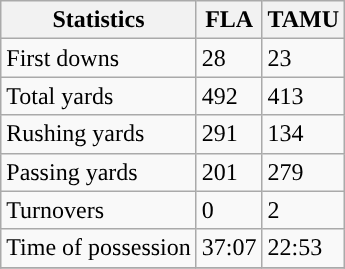<table class="wikitable" style="float: left;">
<tr>
<th>Statistics</th>
<th>FLA</th>
<th>TAMU</th>
</tr>
<tr>
<td>First downs</td>
<td>28</td>
<td>23</td>
</tr>
<tr>
<td>Total yards</td>
<td>492</td>
<td>413</td>
</tr>
<tr>
<td>Rushing yards</td>
<td>291</td>
<td>134</td>
</tr>
<tr>
<td>Passing yards</td>
<td>201</td>
<td>279</td>
</tr>
<tr>
<td>Turnovers</td>
<td>0</td>
<td>2</td>
</tr>
<tr>
<td>Time of possession</td>
<td>37:07</td>
<td>22:53</td>
</tr>
<tr>
</tr>
</table>
